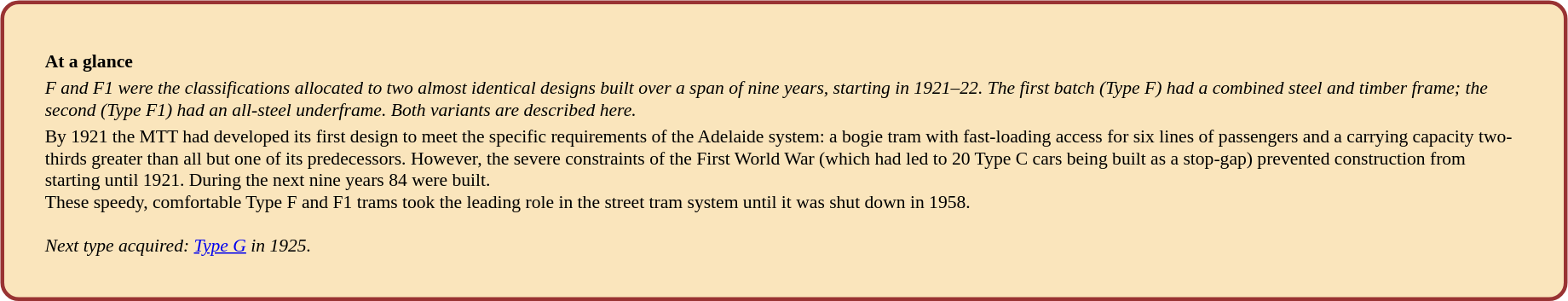<table style="width:100%; float:Left; padding-right: 2em; padding-bottom: 3em;">
<tr>
<td valign=top width=90%><br><table width="100%" align="left" style="text-align:left; border:3px solid #993333; border-radius: 1em; background-color:#FAE5BC; font-size: 90%; padding: 2em;">
<tr>
<td></td>
</tr>
<tr>
<td><strong>At a glance</strong></td>
</tr>
<tr>
<td><em>F and F1 were the classifications allocated to two almost identical designs built over a span of nine years, starting in 1921–22. The first batch (Type F) had a combined steel and timber frame; the second (Type F1) had an all-steel underframe. Both variants are described here.</em> <br></td>
</tr>
<tr>
<td>By 1921 the MTT had developed its first design to meet the specific requirements of the Adelaide system: a bogie tram with fast-loading access for six lines of passengers and a carrying capacity two-thirds greater than all but one of its predecessors. However, the severe constraints of the First World War (which had led to 20 Type C cars being built as a stop-gap) prevented construction from starting until 1921. During the next nine years 84 were built.<br>These speedy, comfortable Type F and F1 trams took the leading role in the street tram system until it was shut down in 1958.<br><br>
<em>Next type acquired: <a href='#'>Type G</a> in 1925.</em></td>
</tr>
</table>
</td>
</tr>
</table>
